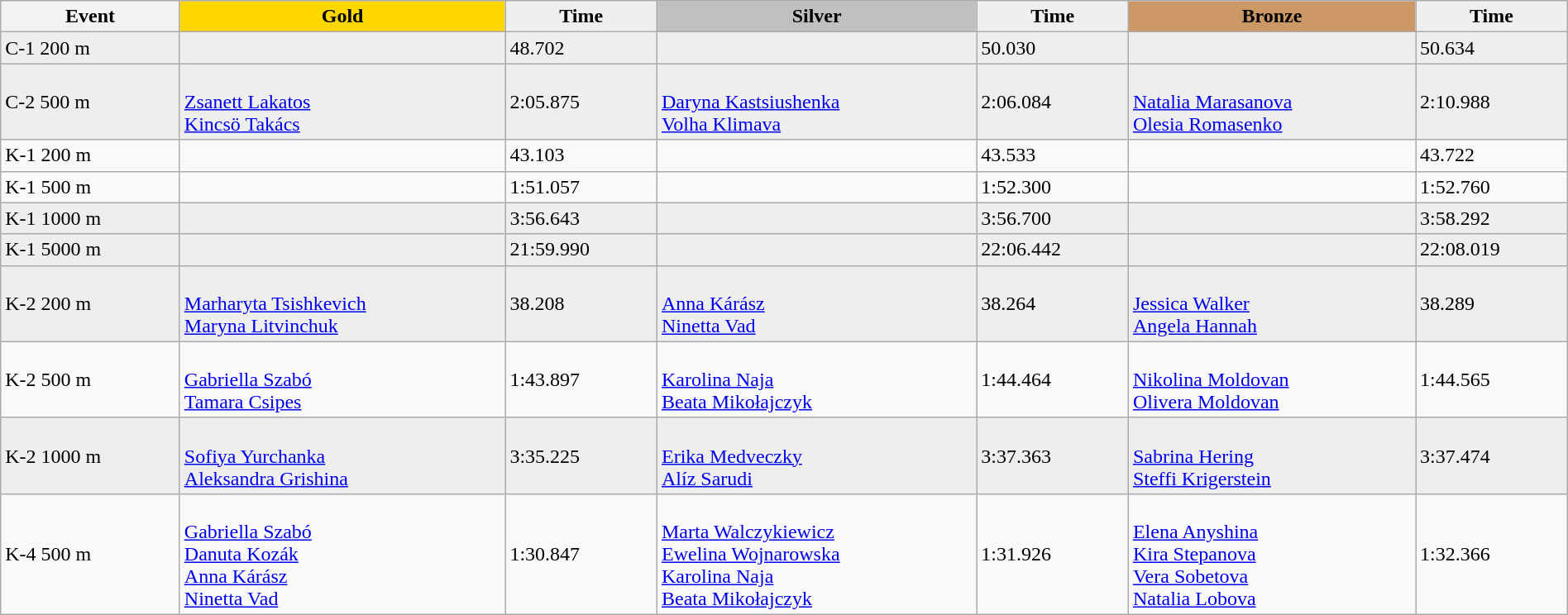<table class="wikitable" width=100%>
<tr>
<th>Event</th>
<td align=center bgcolor="gold"><strong>Gold</strong></td>
<td align=center bgcolor="EFEFEF"><strong>Time</strong></td>
<td align=center bgcolor="silver"><strong>Silver</strong></td>
<td align=center bgcolor="EFEFEF"><strong>Time</strong></td>
<td align=center bgcolor="CC9966"><strong>Bronze</strong></td>
<td align=center bgcolor="EFEFEF"><strong>Time</strong></td>
</tr>
<tr style="background:#eee; width:100%;">
<td>C-1 200 m</td>
<td></td>
<td>48.702</td>
<td></td>
<td>50.030</td>
<td></td>
<td>50.634</td>
</tr>
<tr style="background:#eee; width:100%;">
<td>C-2 500 m</td>
<td><br><a href='#'>Zsanett Lakatos</a><br><a href='#'>Kincsö Takács</a></td>
<td>2:05.875</td>
<td><br><a href='#'>Daryna Kastsiushenka</a><br><a href='#'>Volha Klimava</a></td>
<td>2:06.084</td>
<td><br><a href='#'>Natalia Marasanova</a><br><a href='#'>Olesia Romasenko</a></td>
<td>2:10.988</td>
</tr>
<tr>
<td>K-1 200 m </td>
<td></td>
<td>43.103</td>
<td></td>
<td>43.533</td>
<td></td>
<td>43.722</td>
</tr>
<tr>
<td>K-1 500 m </td>
<td></td>
<td>1:51.057</td>
<td></td>
<td>1:52.300</td>
<td></td>
<td>1:52.760</td>
</tr>
<tr style="background:#eee; width:100%;">
<td>K-1 1000 m</td>
<td></td>
<td>3:56.643</td>
<td></td>
<td>3:56.700</td>
<td></td>
<td>3:58.292</td>
</tr>
<tr style="background:#eee; width:100%;">
<td>K-1 5000 m</td>
<td></td>
<td>21:59.990</td>
<td></td>
<td>22:06.442</td>
<td></td>
<td>22:08.019</td>
</tr>
<tr style="background:#eee; width:100%;">
<td>K-2 200 m</td>
<td><br><a href='#'>Marharyta Tsishkevich</a><br><a href='#'>Maryna Litvinchuk</a></td>
<td>38.208</td>
<td><br><a href='#'>Anna Kárász</a><br><a href='#'>Ninetta Vad</a></td>
<td>38.264</td>
<td><br><a href='#'>Jessica Walker</a><br><a href='#'>Angela Hannah</a></td>
<td>38.289</td>
</tr>
<tr>
<td>K-2 500 m </td>
<td><br><a href='#'>Gabriella Szabó</a><br><a href='#'>Tamara Csipes</a></td>
<td>1:43.897</td>
<td><br><a href='#'>Karolina Naja</a><br><a href='#'>Beata Mikołajczyk</a></td>
<td>1:44.464</td>
<td><br><a href='#'>Nikolina Moldovan</a><br><a href='#'>Olivera Moldovan</a></td>
<td>1:44.565</td>
</tr>
<tr style="background:#eee; width:100%;">
<td>K-2 1000 m</td>
<td><br><a href='#'>Sofiya Yurchanka</a><br><a href='#'>Aleksandra Grishina</a></td>
<td>3:35.225</td>
<td><br><a href='#'>Erika Medveczky</a><br><a href='#'>Alíz Sarudi</a></td>
<td>3:37.363</td>
<td><br><a href='#'>Sabrina Hering</a><br><a href='#'>Steffi Krigerstein</a></td>
<td>3:37.474</td>
</tr>
<tr>
<td>K-4 500 m </td>
<td><br><a href='#'>Gabriella Szabó</a><br><a href='#'>Danuta Kozák</a><br><a href='#'>Anna Kárász</a><br><a href='#'>Ninetta Vad</a></td>
<td>1:30.847</td>
<td><br><a href='#'>Marta Walczykiewicz</a><br><a href='#'>Ewelina Wojnarowska</a><br><a href='#'>Karolina Naja</a><br><a href='#'>Beata Mikołajczyk</a></td>
<td>1:31.926</td>
<td><br><a href='#'>Elena Anyshina</a><br><a href='#'>Kira Stepanova</a><br><a href='#'>Vera Sobetova</a><br><a href='#'>Natalia Lobova</a></td>
<td>1:32.366</td>
</tr>
</table>
